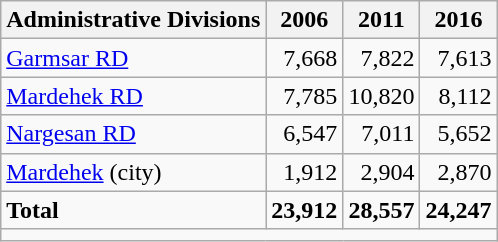<table class="wikitable">
<tr>
<th>Administrative Divisions</th>
<th>2006</th>
<th>2011</th>
<th>2016</th>
</tr>
<tr>
<td><a href='#'>Garmsar RD</a></td>
<td style="text-align: right;">7,668</td>
<td style="text-align: right;">7,822</td>
<td style="text-align: right;">7,613</td>
</tr>
<tr>
<td><a href='#'>Mardehek RD</a></td>
<td style="text-align: right;">7,785</td>
<td style="text-align: right;">10,820</td>
<td style="text-align: right;">8,112</td>
</tr>
<tr>
<td><a href='#'>Nargesan RD</a></td>
<td style="text-align: right;">6,547</td>
<td style="text-align: right;">7,011</td>
<td style="text-align: right;">5,652</td>
</tr>
<tr>
<td><a href='#'>Mardehek</a> (city)</td>
<td style="text-align: right;">1,912</td>
<td style="text-align: right;">2,904</td>
<td style="text-align: right;">2,870</td>
</tr>
<tr>
<td><strong>Total</strong></td>
<td style="text-align: right;"><strong>23,912</strong></td>
<td style="text-align: right;"><strong>28,557</strong></td>
<td style="text-align: right;"><strong>24,247</strong></td>
</tr>
<tr>
<td colspan=4></td>
</tr>
</table>
